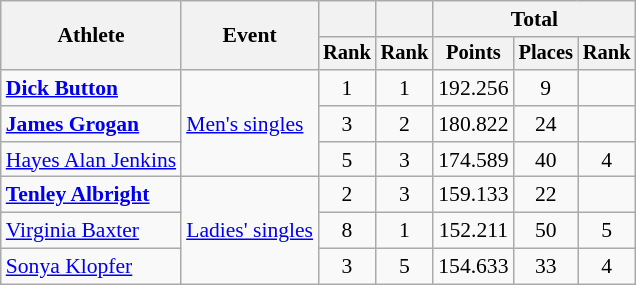<table class=wikitable style=font-size:90%;text-align:center>
<tr>
<th rowspan=2>Athlete</th>
<th rowspan=2>Event</th>
<th></th>
<th></th>
<th colspan=3>Total</th>
</tr>
<tr style=font-size:95%>
<th>Rank</th>
<th>Rank</th>
<th>Points</th>
<th>Places</th>
<th>Rank</th>
</tr>
<tr>
<td align=left><strong><a href='#'>Dick Button</a></strong></td>
<td align=left rowspan=3><a href='#'>Men's singles</a></td>
<td>1</td>
<td>1</td>
<td>192.256</td>
<td>9</td>
<td></td>
</tr>
<tr>
<td align=left><strong><a href='#'>James Grogan</a></strong></td>
<td>3</td>
<td>2</td>
<td>180.822</td>
<td>24</td>
<td></td>
</tr>
<tr>
<td align=left><a href='#'>Hayes Alan Jenkins</a></td>
<td>5</td>
<td>3</td>
<td>174.589</td>
<td>40</td>
<td>4</td>
</tr>
<tr>
<td align=left><strong><a href='#'>Tenley Albright</a></strong></td>
<td align=left rowspan=3><a href='#'>Ladies' singles</a></td>
<td>2</td>
<td>3</td>
<td>159.133</td>
<td>22</td>
<td></td>
</tr>
<tr>
<td align=left><a href='#'>Virginia Baxter</a></td>
<td>8</td>
<td>1</td>
<td>152.211</td>
<td>50</td>
<td>5</td>
</tr>
<tr>
<td align=left><a href='#'>Sonya Klopfer</a></td>
<td>3</td>
<td>5</td>
<td>154.633</td>
<td>33</td>
<td>4</td>
</tr>
</table>
